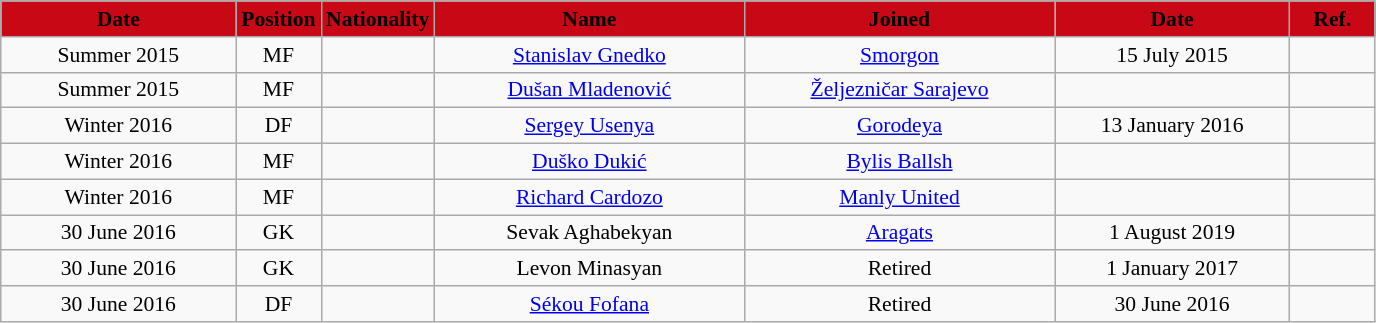<table class="wikitable"  style="text-align:center; font-size:90%; ">
<tr>
<th style="background:#C80815; color:black; width:150px;">Date</th>
<th style="background:#C80815; color:black; width:50px;">Position</th>
<th style="background:#C80815; color:black; width:50px;">Nationality</th>
<th style="background:#C80815; color:black; width:200px;">Name</th>
<th style="background:#C80815; color:black; width:200px;">Joined</th>
<th style="background:#C80815; color:black; width:150px;">Date</th>
<th style="background:#C80815; color:black; width:50px;">Ref.</th>
</tr>
<tr>
<td>Summer 2015</td>
<td>MF</td>
<td></td>
<td><a href='#'>Stanislav Gnedko</a></td>
<td><a href='#'>Smorgon</a></td>
<td>15 July 2015</td>
<td></td>
</tr>
<tr>
<td>Summer 2015</td>
<td>MF</td>
<td></td>
<td><a href='#'>Dušan Mladenović</a></td>
<td><a href='#'>Željezničar Sarajevo</a></td>
<td></td>
<td></td>
</tr>
<tr>
<td>Winter 2016</td>
<td>DF</td>
<td></td>
<td><a href='#'>Sergey Usenya</a></td>
<td><a href='#'>Gorodeya</a></td>
<td>13 January 2016</td>
<td></td>
</tr>
<tr>
<td>Winter 2016</td>
<td>MF</td>
<td></td>
<td><a href='#'>Duško Dukić</a></td>
<td><a href='#'>Bylis Ballsh</a></td>
<td></td>
<td></td>
</tr>
<tr>
<td>Winter 2016</td>
<td>MF</td>
<td></td>
<td><a href='#'>Richard Cardozo</a></td>
<td><a href='#'>Manly United</a></td>
<td></td>
<td></td>
</tr>
<tr>
<td>30 June 2016</td>
<td>GK</td>
<td></td>
<td>Sevak Aghabekyan</td>
<td><a href='#'>Aragats</a></td>
<td>1 August 2019</td>
<td></td>
</tr>
<tr>
<td>30 June 2016</td>
<td>GK</td>
<td></td>
<td>Levon Minasyan</td>
<td>Retired</td>
<td>1 January 2017</td>
<td></td>
</tr>
<tr>
<td>30 June 2016</td>
<td>DF</td>
<td></td>
<td><a href='#'>Sékou Fofana</a></td>
<td>Retired</td>
<td>30 June 2016</td>
<td></td>
</tr>
</table>
